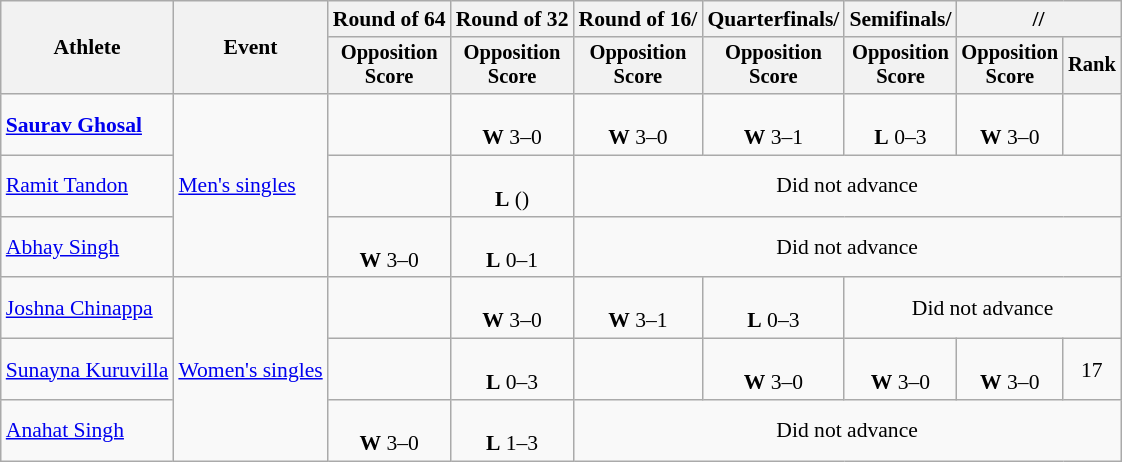<table class=wikitable style="font-size:90%; text-align:center">
<tr>
<th rowspan=2>Athlete</th>
<th rowspan=2>Event</th>
<th>Round of 64</th>
<th>Round of 32</th>
<th>Round of 16/</th>
<th>Quarterfinals/</th>
<th>Semifinals/</th>
<th colspan=2>//</th>
</tr>
<tr style="font-size:95%">
<th>Opposition<br>Score</th>
<th>Opposition<br>Score</th>
<th>Opposition<br>Score</th>
<th>Opposition<br>Score</th>
<th>Opposition<br>Score</th>
<th>Opposition<br>Score</th>
<th>Rank</th>
</tr>
<tr>
<td align=left><strong><a href='#'>Saurav Ghosal</a></strong></td>
<td align=left rowspan="3"><a href='#'>Men's singles</a></td>
<td></td>
<td><br><strong>W</strong> 3–0</td>
<td><br><strong>W</strong> 3–0</td>
<td><br><strong>W</strong> 3–1</td>
<td><br><strong>L</strong> 0–3</td>
<td><br><strong>W</strong> 3–0</td>
<td></td>
</tr>
<tr>
<td align=left><a href='#'>Ramit Tandon</a></td>
<td></td>
<td><br><strong>L</strong> ()</td>
<td colspan=5>Did not advance</td>
</tr>
<tr>
<td align=left><a href='#'>Abhay Singh</a></td>
<td><br><strong>W</strong> 3–0</td>
<td><br><strong>L</strong> 0–1 </td>
<td colspan=5>Did not advance</td>
</tr>
<tr>
<td align=left><a href='#'>Joshna Chinappa</a></td>
<td align=left rowspan="3"><a href='#'>Women's singles</a></td>
<td></td>
<td><br><strong>W</strong> 3–0</td>
<td><br><strong>W</strong> 3–1</td>
<td><br><strong>L</strong> 0–3</td>
<td colspan=3>Did not advance</td>
</tr>
<tr>
<td align=left><a href='#'>Sunayna Kuruvilla</a></td>
<td></td>
<td><br><strong>L</strong> 0–3</td>
<td></td>
<td><br><strong>W</strong> 3–0</td>
<td><br><strong>W</strong> 3–0</td>
<td><br><strong>W</strong> 3–0</td>
<td>17</td>
</tr>
<tr>
<td align=left><a href='#'>Anahat Singh</a></td>
<td><br><strong>W</strong> 3–0</td>
<td><br><strong>L</strong> 1–3</td>
<td colspan=5>Did not advance</td>
</tr>
</table>
